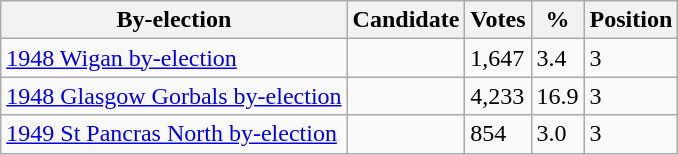<table class="wikitable sortable">
<tr>
<th>By-election</th>
<th>Candidate</th>
<th>Votes</th>
<th>%</th>
<th>Position</th>
</tr>
<tr>
<td><a href='#'>1948 Wigan by-election</a></td>
<td></td>
<td>1,647</td>
<td>3.4</td>
<td>3</td>
</tr>
<tr>
<td><a href='#'>1948 Glasgow Gorbals by-election</a></td>
<td></td>
<td>4,233</td>
<td>16.9</td>
<td>3</td>
</tr>
<tr>
<td><a href='#'>1949 St Pancras North by-election</a></td>
<td></td>
<td>854</td>
<td>3.0</td>
<td>3</td>
</tr>
</table>
